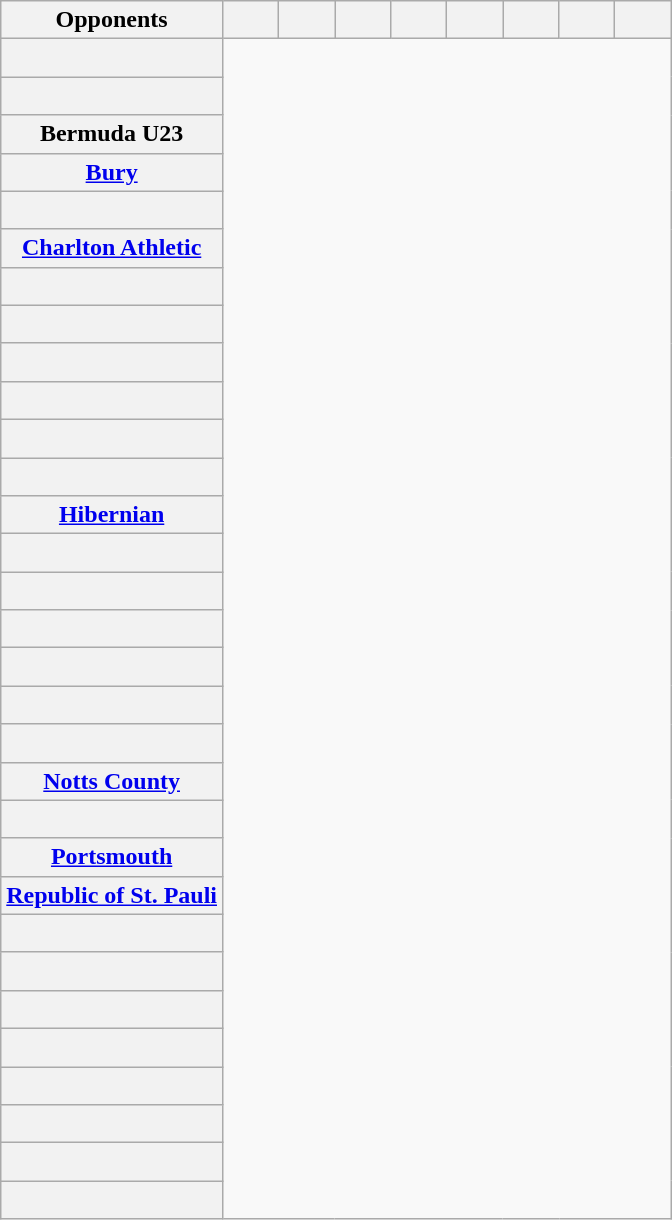<table class="sortable wikitable plainrowheaders" style="text-align:center">
<tr>
<th scope="col">Opponents</th>
<th scope="col" width="30"></th>
<th scope="col" width="30"></th>
<th scope="col" width="30"></th>
<th scope="col" width="30"></th>
<th scope="col" width="30"></th>
<th scope="col" width="30"></th>
<th scope="col" width="30"></th>
<th scope="col" width="30"></th>
</tr>
<tr>
<th scope=row><br></th>
</tr>
<tr>
<th scope=row><br></th>
</tr>
<tr>
<th scope=row> Bermuda U23<br></th>
</tr>
<tr>
<th scope=row> <a href='#'>Bury</a><br></th>
</tr>
<tr>
<th scope=row> <br></th>
</tr>
<tr>
<th scope=row> <a href='#'>Charlton Athletic</a><br></th>
</tr>
<tr>
<th scope=row><br></th>
</tr>
<tr>
<th scope=row><br></th>
</tr>
<tr>
<th scope=row><br></th>
</tr>
<tr>
<th scope=row><br></th>
</tr>
<tr>
<th scope=row><br></th>
</tr>
<tr>
<th scope=row><br></th>
</tr>
<tr>
<th scope=row> <a href='#'>Hibernian</a><br></th>
</tr>
<tr>
<th scope=row><br></th>
</tr>
<tr>
<th scope=row><br></th>
</tr>
<tr>
<th scope=row><br></th>
</tr>
<tr>
<th scope=row><br></th>
</tr>
<tr>
<th scope=row><br></th>
</tr>
<tr>
<th scope=row><br></th>
</tr>
<tr>
<th scope=row> <a href='#'>Notts County</a><br></th>
</tr>
<tr>
<th scope=row><br></th>
</tr>
<tr>
<th scope=row> <a href='#'>Portsmouth</a><br></th>
</tr>
<tr>
<th scope=row><a href='#'>Republic of St. Pauli</a><br></th>
</tr>
<tr>
<th scope=row><br></th>
</tr>
<tr>
<th scope=row><br></th>
</tr>
<tr>
<th scope=row><br></th>
</tr>
<tr>
<th scope=row><br></th>
</tr>
<tr>
<th scope=row><br></th>
</tr>
<tr>
<th scope=row><br></th>
</tr>
<tr>
<th scope=row><br></th>
</tr>
<tr>
<th scope=row><br></th>
</tr>
</table>
